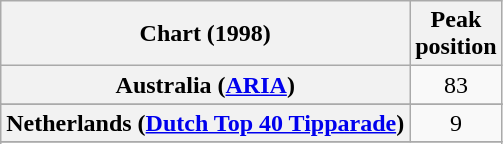<table class="wikitable sortable plainrowheaders" style="text-align:center">
<tr>
<th scope="col">Chart (1998)</th>
<th scope="col">Peak<br>position</th>
</tr>
<tr>
<th scope="row">Australia (<a href='#'>ARIA</a>)</th>
<td>83</td>
</tr>
<tr>
</tr>
<tr>
</tr>
<tr>
<th scope="row">Netherlands (<a href='#'>Dutch Top 40 Tipparade</a>)</th>
<td>9</td>
</tr>
<tr>
</tr>
<tr>
</tr>
<tr>
</tr>
</table>
